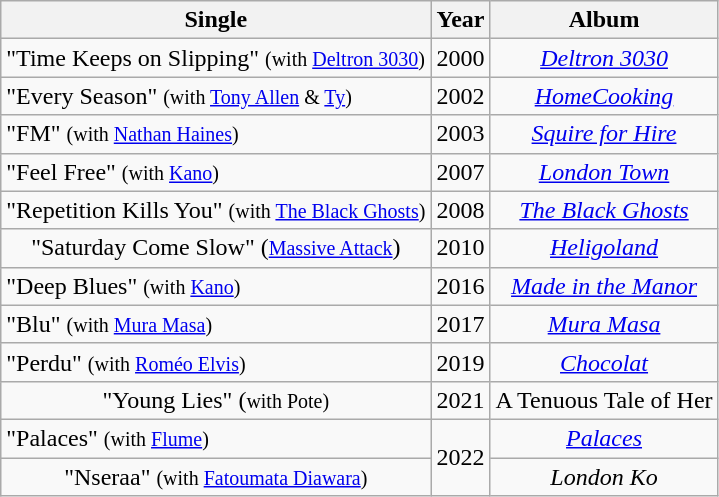<table class="wikitable plainrowheaders" style="text-align:center;" border="1">
<tr>
<th scope="col">Single</th>
<th scope="col">Year</th>
<th scope="col">Album</th>
</tr>
<tr>
<td align="left">"Time Keeps on Slipping" <small>(with <a href='#'>Deltron 3030</a>)</small></td>
<td>2000</td>
<td><em><a href='#'>Deltron 3030</a></em></td>
</tr>
<tr>
<td align="left">"Every Season" <small>(with <a href='#'>Tony Allen</a> & <a href='#'>Ty</a>)</small></td>
<td>2002</td>
<td><em><a href='#'>HomeCooking</a></em></td>
</tr>
<tr>
<td align="left">"FM" <small>(with <a href='#'>Nathan Haines</a>)</small></td>
<td>2003</td>
<td><em><a href='#'>Squire for Hire</a></em></td>
</tr>
<tr>
<td align="left">"Feel Free" <small>(with <a href='#'>Kano</a>)</small></td>
<td>2007</td>
<td><em><a href='#'>London Town</a></em></td>
</tr>
<tr>
<td align="left">"Repetition Kills You" <small>(with <a href='#'>The Black Ghosts</a>)</small></td>
<td>2008</td>
<td><em><a href='#'>The Black Ghosts</a></em></td>
</tr>
<tr>
<td>"Saturday Come Slow" (<a href='#'><small>Massive Attack</small></a>)</td>
<td>2010</td>
<td><em><a href='#'>Heligoland</a></em></td>
</tr>
<tr>
<td align="left">"Deep Blues" <small>(with <a href='#'>Kano</a>)</small></td>
<td>2016</td>
<td><em><a href='#'>Made in the Manor</a></em></td>
</tr>
<tr>
<td align="left">"Blu" <small>(with <a href='#'>Mura Masa</a>)</small></td>
<td>2017</td>
<td><em><a href='#'>Mura Masa</a></em></td>
</tr>
<tr>
<td align="left">"Perdu" <small>(with <a href='#'>Roméo Elvis</a>)</small></td>
<td>2019</td>
<td><em><a href='#'>Chocolat</a></em></td>
</tr>
<tr>
<td>"Young Lies" (<small>with Pote)</small></td>
<td>2021</td>
<td>A Tenuous Tale of Her</td>
</tr>
<tr>
<td align="left">"Palaces" <small>(with <a href='#'>Flume</a>)</small></td>
<td rowspan="2">2022</td>
<td><em><a href='#'>Palaces</a></em></td>
</tr>
<tr>
<td>"Nseraa" <small>(with <a href='#'>Fatoumata Diawara</a>)</small></td>
<td><em>London Ko</em></td>
</tr>
</table>
